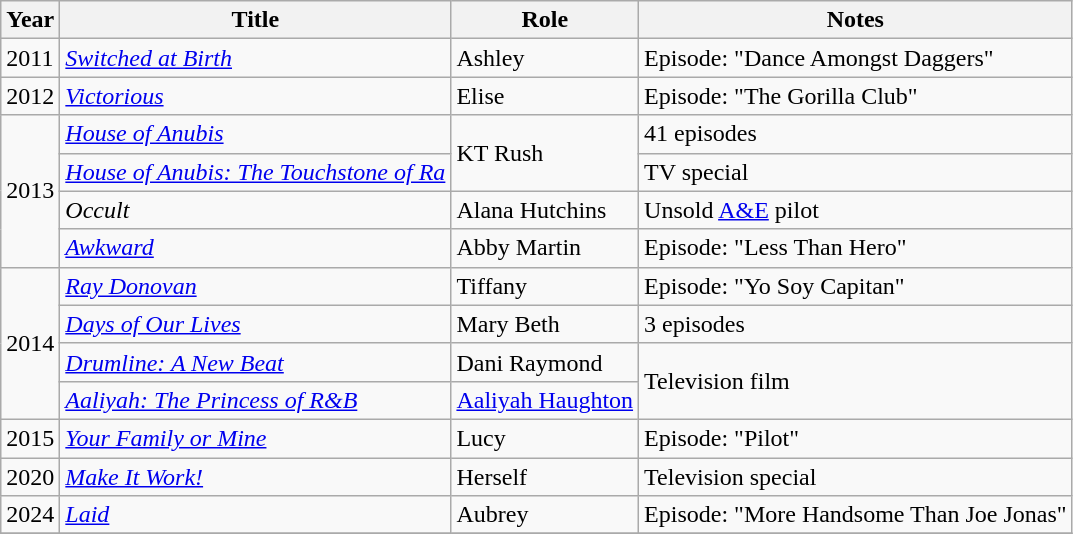<table class="wikitable sortable">
<tr>
<th>Year</th>
<th>Title</th>
<th>Role</th>
<th class="unsortable">Notes</th>
</tr>
<tr>
<td>2011</td>
<td><em><a href='#'>Switched at Birth</a></em></td>
<td>Ashley</td>
<td>Episode: "Dance Amongst Daggers"</td>
</tr>
<tr>
<td>2012</td>
<td><em><a href='#'>Victorious</a></em></td>
<td>Elise</td>
<td>Episode: "The Gorilla Club"</td>
</tr>
<tr>
<td rowspan="4">2013</td>
<td><em><a href='#'>House of Anubis</a></em></td>
<td rowspan="2">KT Rush</td>
<td>41 episodes</td>
</tr>
<tr>
<td><em><a href='#'>House of Anubis: The Touchstone of Ra</a></em></td>
<td>TV special</td>
</tr>
<tr>
<td><em>Occult</em></td>
<td>Alana Hutchins</td>
<td>Unsold <a href='#'>A&E</a> pilot</td>
</tr>
<tr>
<td><em><a href='#'>Awkward</a></em></td>
<td>Abby Martin</td>
<td>Episode: "Less Than Hero"</td>
</tr>
<tr>
<td rowspan="4">2014</td>
<td><em><a href='#'>Ray Donovan</a></em></td>
<td>Tiffany</td>
<td>Episode: "Yo Soy Capitan"</td>
</tr>
<tr>
<td><em><a href='#'>Days of Our Lives</a></em></td>
<td>Mary Beth</td>
<td>3 episodes</td>
</tr>
<tr>
<td><em><a href='#'>Drumline: A New Beat</a></em></td>
<td>Dani Raymond</td>
<td rowspan="2">Television film</td>
</tr>
<tr>
<td><em><a href='#'>Aaliyah: The Princess of R&B</a></em></td>
<td><a href='#'>Aaliyah Haughton</a></td>
</tr>
<tr>
<td>2015</td>
<td><em><a href='#'>Your Family or Mine</a></em></td>
<td>Lucy</td>
<td>Episode: "Pilot"</td>
</tr>
<tr>
<td>2020</td>
<td><em><a href='#'>Make It Work!</a></em></td>
<td>Herself</td>
<td>Television special</td>
</tr>
<tr>
<td>2024</td>
<td><em><a href='#'>Laid</a></em></td>
<td>Aubrey</td>
<td>Episode: "More Handsome Than Joe Jonas"</td>
</tr>
<tr>
</tr>
</table>
